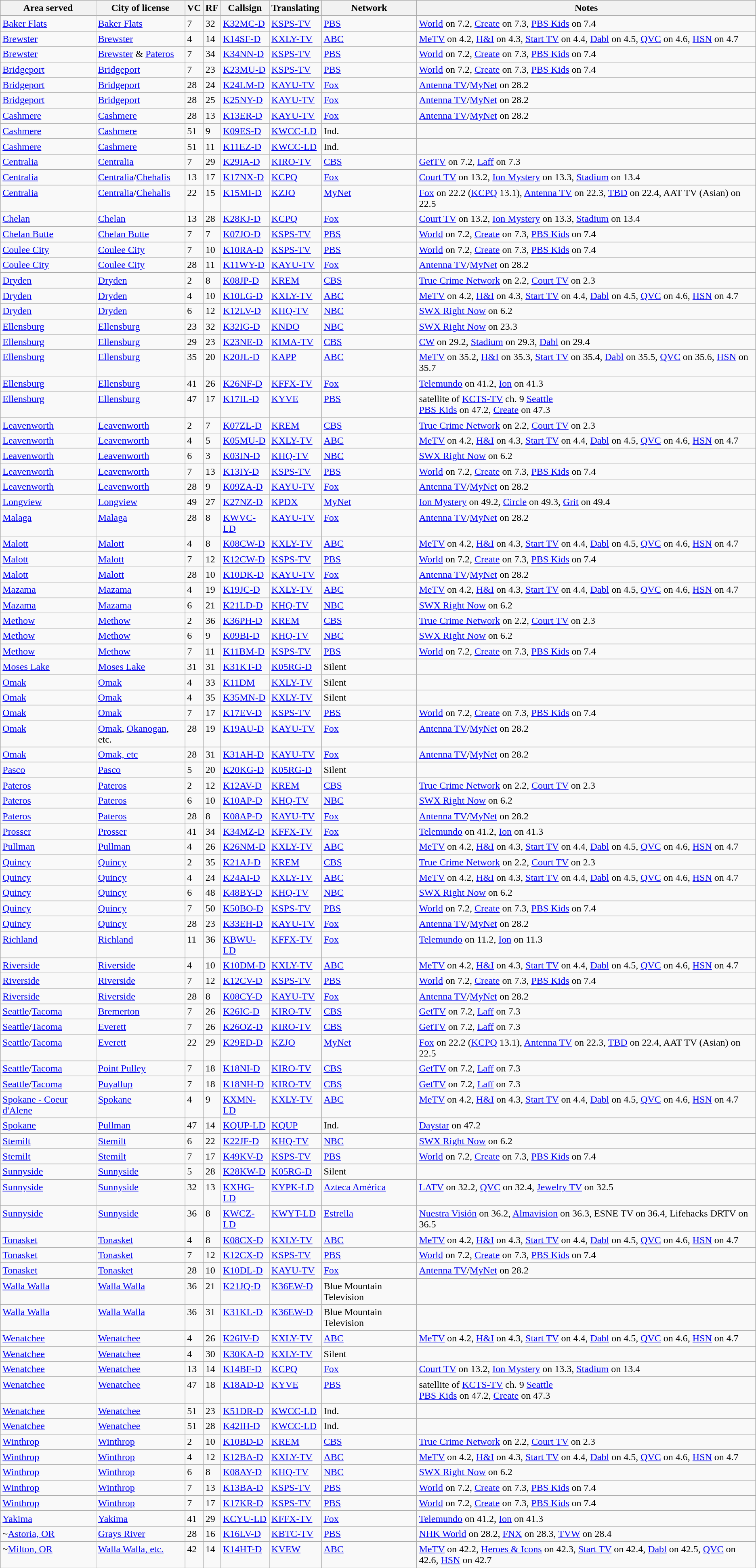<table class="sortable wikitable" style="margin: 1em 1em 1em 0; background: #f9f9f9;">
<tr>
<th>Area served</th>
<th>City of license</th>
<th>VC</th>
<th>RF</th>
<th>Callsign</th>
<th>Translating</th>
<th>Network</th>
<th class="unsortable">Notes</th>
</tr>
<tr style="vertical-align: top; text-align: left;">
<td><a href='#'>Baker Flats</a></td>
<td><a href='#'>Baker Flats</a></td>
<td>7</td>
<td>32</td>
<td><a href='#'>K32MC-D</a></td>
<td><a href='#'>KSPS-TV</a></td>
<td><a href='#'>PBS</a></td>
<td><a href='#'>World</a> on 7.2, <a href='#'>Create</a> on 7.3, <a href='#'>PBS Kids</a> on 7.4</td>
</tr>
<tr style="vertical-align: top; text-align: left;">
<td><a href='#'>Brewster</a></td>
<td><a href='#'>Brewster</a></td>
<td>4</td>
<td>14</td>
<td><a href='#'>K14SF-D</a></td>
<td><a href='#'>KXLY-TV</a></td>
<td><a href='#'>ABC</a></td>
<td><a href='#'>MeTV</a> on 4.2, <a href='#'>H&I</a> on 4.3, <a href='#'>Start TV</a> on 4.4, <a href='#'>Dabl</a> on 4.5, <a href='#'>QVC</a> on 4.6, <a href='#'>HSN</a> on 4.7</td>
</tr>
<tr style="vertical-align: top; text-align: left;">
<td><a href='#'>Brewster</a></td>
<td><a href='#'>Brewster</a> & <a href='#'>Pateros</a></td>
<td>7</td>
<td>34</td>
<td><a href='#'>K34NN-D</a></td>
<td><a href='#'>KSPS-TV</a></td>
<td><a href='#'>PBS</a></td>
<td><a href='#'>World</a> on 7.2, <a href='#'>Create</a> on 7.3, <a href='#'>PBS Kids</a> on 7.4</td>
</tr>
<tr style="vertical-align: top; text-align: left;">
<td><a href='#'>Bridgeport</a></td>
<td><a href='#'>Bridgeport</a></td>
<td>7</td>
<td>23</td>
<td><a href='#'>K23MU-D</a></td>
<td><a href='#'>KSPS-TV</a></td>
<td><a href='#'>PBS</a></td>
<td><a href='#'>World</a> on 7.2, <a href='#'>Create</a> on 7.3, <a href='#'>PBS Kids</a> on 7.4</td>
</tr>
<tr style="vertical-align: top; text-align: left;">
<td><a href='#'>Bridgeport</a></td>
<td><a href='#'>Bridgeport</a></td>
<td>28</td>
<td>24</td>
<td><a href='#'>K24LM-D</a></td>
<td><a href='#'>KAYU-TV</a></td>
<td><a href='#'>Fox</a></td>
<td><a href='#'>Antenna TV</a>/<a href='#'>MyNet</a> on 28.2</td>
</tr>
<tr style="vertical-align: top; text-align: left;">
<td><a href='#'>Bridgeport</a></td>
<td><a href='#'>Bridgeport</a></td>
<td>28</td>
<td>25</td>
<td><a href='#'>K25NY-D</a></td>
<td><a href='#'>KAYU-TV</a></td>
<td><a href='#'>Fox</a></td>
<td><a href='#'>Antenna TV</a>/<a href='#'>MyNet</a> on 28.2</td>
</tr>
<tr style="vertical-align: top; text-align: left;">
<td><a href='#'>Cashmere</a></td>
<td><a href='#'>Cashmere</a></td>
<td>28</td>
<td>13</td>
<td><a href='#'>K13ER-D</a></td>
<td><a href='#'>KAYU-TV</a></td>
<td><a href='#'>Fox</a></td>
<td><a href='#'>Antenna TV</a>/<a href='#'>MyNet</a> on 28.2</td>
</tr>
<tr style="vertical-align: top; text-align: left;">
<td><a href='#'>Cashmere</a></td>
<td><a href='#'>Cashmere</a></td>
<td>51</td>
<td>9</td>
<td><a href='#'>K09ES-D</a></td>
<td><a href='#'>KWCC-LD</a></td>
<td>Ind.</td>
<td></td>
</tr>
<tr style="vertical-align: top; text-align: left;">
<td><a href='#'>Cashmere</a></td>
<td><a href='#'>Cashmere</a></td>
<td>51</td>
<td>11</td>
<td><a href='#'>K11EZ-D</a></td>
<td><a href='#'>KWCC-LD</a></td>
<td>Ind.</td>
<td></td>
</tr>
<tr style="vertical-align: top; text-align: left;">
<td><a href='#'>Centralia</a></td>
<td><a href='#'>Centralia</a></td>
<td>7</td>
<td>29</td>
<td><a href='#'>K29IA-D</a></td>
<td><a href='#'>KIRO-TV</a></td>
<td><a href='#'>CBS</a></td>
<td><a href='#'>GetTV</a> on 7.2, <a href='#'>Laff</a> on 7.3</td>
</tr>
<tr style="vertical-align: top; text-align: left;">
<td><a href='#'>Centralia</a></td>
<td><a href='#'>Centralia</a>/<a href='#'>Chehalis</a></td>
<td>13</td>
<td>17</td>
<td><a href='#'>K17NX-D</a></td>
<td><a href='#'>KCPQ</a></td>
<td><a href='#'>Fox</a></td>
<td><a href='#'>Court TV</a> on 13.2, <a href='#'>Ion Mystery</a> on 13.3, <a href='#'>Stadium</a> on 13.4</td>
</tr>
<tr style="vertical-align: top; text-align: left;">
<td><a href='#'>Centralia</a></td>
<td><a href='#'>Centralia</a>/<a href='#'>Chehalis</a></td>
<td>22</td>
<td>15</td>
<td><a href='#'>K15MI-D</a></td>
<td><a href='#'>KZJO</a></td>
<td><a href='#'>MyNet</a></td>
<td><a href='#'>Fox</a> on 22.2 (<a href='#'>KCPQ</a> 13.1), <a href='#'>Antenna TV</a> on 22.3, <a href='#'>TBD</a> on 22.4, AAT TV (Asian) on 22.5</td>
</tr>
<tr style="vertical-align: top; text-align: left;">
<td><a href='#'>Chelan</a></td>
<td><a href='#'>Chelan</a></td>
<td>13</td>
<td>28</td>
<td><a href='#'>K28KJ-D</a></td>
<td><a href='#'>KCPQ</a></td>
<td><a href='#'>Fox</a></td>
<td><a href='#'>Court TV</a> on 13.2, <a href='#'>Ion Mystery</a> on 13.3, <a href='#'>Stadium</a> on 13.4</td>
</tr>
<tr style="vertical-align: top; text-align: left;">
<td><a href='#'>Chelan Butte</a></td>
<td><a href='#'>Chelan Butte</a></td>
<td>7</td>
<td>7</td>
<td><a href='#'>K07JO-D</a></td>
<td><a href='#'>KSPS-TV</a></td>
<td><a href='#'>PBS</a></td>
<td><a href='#'>World</a> on 7.2, <a href='#'>Create</a> on 7.3, <a href='#'>PBS Kids</a> on 7.4</td>
</tr>
<tr style="vertical-align: top; text-align: left;">
<td><a href='#'>Coulee City</a></td>
<td><a href='#'>Coulee City</a></td>
<td>7</td>
<td>10</td>
<td><a href='#'>K10RA-D</a></td>
<td><a href='#'>KSPS-TV</a></td>
<td><a href='#'>PBS</a></td>
<td><a href='#'>World</a> on 7.2, <a href='#'>Create</a> on 7.3, <a href='#'>PBS Kids</a> on 7.4</td>
</tr>
<tr style="vertical-align: top; text-align: left;">
<td><a href='#'>Coulee City</a></td>
<td><a href='#'>Coulee City</a></td>
<td>28</td>
<td>11</td>
<td><a href='#'>K11WY-D</a></td>
<td><a href='#'>KAYU-TV</a></td>
<td><a href='#'>Fox</a></td>
<td><a href='#'>Antenna TV</a>/<a href='#'>MyNet</a> on 28.2</td>
</tr>
<tr style="vertical-align: top; text-align: left;">
<td><a href='#'>Dryden</a></td>
<td><a href='#'>Dryden</a></td>
<td>2</td>
<td>8</td>
<td><a href='#'>K08JP-D</a></td>
<td><a href='#'>KREM</a></td>
<td><a href='#'>CBS</a></td>
<td><a href='#'>True Crime Network</a> on 2.2, <a href='#'>Court TV</a> on 2.3</td>
</tr>
<tr style="vertical-align: top; text-align: left;">
<td><a href='#'>Dryden</a></td>
<td><a href='#'>Dryden</a></td>
<td>4</td>
<td>10</td>
<td><a href='#'>K10LG-D</a></td>
<td><a href='#'>KXLY-TV</a></td>
<td><a href='#'>ABC</a></td>
<td><a href='#'>MeTV</a> on 4.2, <a href='#'>H&I</a> on 4.3, <a href='#'>Start TV</a> on 4.4, <a href='#'>Dabl</a> on 4.5, <a href='#'>QVC</a> on 4.6, <a href='#'>HSN</a> on 4.7</td>
</tr>
<tr style="vertical-align: top; text-align: left;">
<td><a href='#'>Dryden</a></td>
<td><a href='#'>Dryden</a></td>
<td>6</td>
<td>12</td>
<td><a href='#'>K12LV-D</a></td>
<td><a href='#'>KHQ-TV</a></td>
<td><a href='#'>NBC</a></td>
<td><a href='#'>SWX Right Now</a> on 6.2</td>
</tr>
<tr style="vertical-align: top; text-align: left;">
<td><a href='#'>Ellensburg</a></td>
<td><a href='#'>Ellensburg</a></td>
<td>23</td>
<td>32</td>
<td><a href='#'>K32IG-D</a></td>
<td><a href='#'>KNDO</a></td>
<td><a href='#'>NBC</a></td>
<td><a href='#'>SWX Right Now</a> on 23.3</td>
</tr>
<tr style="vertical-align: top; text-align: left;">
<td><a href='#'>Ellensburg</a></td>
<td><a href='#'>Ellensburg</a></td>
<td>29</td>
<td>23</td>
<td><a href='#'>K23NE-D</a></td>
<td><a href='#'>KIMA-TV</a></td>
<td><a href='#'>CBS</a></td>
<td><a href='#'>CW</a> on 29.2, <a href='#'>Stadium</a> on 29.3, <a href='#'>Dabl</a> on 29.4</td>
</tr>
<tr style="vertical-align: top; text-align: left;">
<td><a href='#'>Ellensburg</a></td>
<td><a href='#'>Ellensburg</a></td>
<td>35</td>
<td>20</td>
<td><a href='#'>K20JL-D</a></td>
<td><a href='#'>KAPP</a></td>
<td><a href='#'>ABC</a></td>
<td><a href='#'>MeTV</a> on 35.2, <a href='#'>H&I</a> on 35.3, <a href='#'>Start TV</a> on 35.4, <a href='#'>Dabl</a> on 35.5, <a href='#'>QVC</a> on 35.6, <a href='#'>HSN</a> on 35.7</td>
</tr>
<tr style="vertical-align: top; text-align: left;">
<td><a href='#'>Ellensburg</a></td>
<td><a href='#'>Ellensburg</a></td>
<td>41</td>
<td>26</td>
<td><a href='#'>K26NF-D</a></td>
<td><a href='#'>KFFX-TV</a></td>
<td><a href='#'>Fox</a></td>
<td><a href='#'>Telemundo</a> on 41.2, <a href='#'>Ion</a> on 41.3</td>
</tr>
<tr style="vertical-align: top; text-align: left;">
<td><a href='#'>Ellensburg</a></td>
<td><a href='#'>Ellensburg</a></td>
<td>47</td>
<td>17</td>
<td><a href='#'>K17IL-D</a></td>
<td><a href='#'>KYVE</a></td>
<td><a href='#'>PBS</a></td>
<td>satellite of <a href='#'>KCTS-TV</a> ch. 9 <a href='#'>Seattle</a><br><a href='#'>PBS Kids</a> on 47.2, <a href='#'>Create</a> on 47.3</td>
</tr>
<tr style="vertical-align: top; text-align: left;">
<td><a href='#'>Leavenworth</a></td>
<td><a href='#'>Leavenworth</a></td>
<td>2</td>
<td>7</td>
<td><a href='#'>K07ZL-D</a></td>
<td><a href='#'>KREM</a></td>
<td><a href='#'>CBS</a></td>
<td><a href='#'>True Crime Network</a> on 2.2, <a href='#'>Court TV</a> on 2.3</td>
</tr>
<tr style="vertical-align: top; text-align: left;">
<td><a href='#'>Leavenworth</a></td>
<td><a href='#'>Leavenworth</a></td>
<td>4</td>
<td>5</td>
<td><a href='#'>K05MU-D</a></td>
<td><a href='#'>KXLY-TV</a></td>
<td><a href='#'>ABC</a></td>
<td><a href='#'>MeTV</a> on 4.2, <a href='#'>H&I</a> on 4.3, <a href='#'>Start TV</a> on 4.4, <a href='#'>Dabl</a> on 4.5, <a href='#'>QVC</a> on 4.6, <a href='#'>HSN</a> on 4.7</td>
</tr>
<tr style="vertical-align: top; text-align: left;">
<td><a href='#'>Leavenworth</a></td>
<td><a href='#'>Leavenworth</a></td>
<td>6</td>
<td>3</td>
<td><a href='#'>K03IN-D</a></td>
<td><a href='#'>KHQ-TV</a></td>
<td><a href='#'>NBC</a></td>
<td><a href='#'>SWX Right Now</a> on 6.2</td>
</tr>
<tr style="vertical-align: top; text-align: left;">
<td><a href='#'>Leavenworth</a></td>
<td><a href='#'>Leavenworth</a></td>
<td>7</td>
<td>13</td>
<td><a href='#'>K13IY-D</a></td>
<td><a href='#'>KSPS-TV</a></td>
<td><a href='#'>PBS</a></td>
<td><a href='#'>World</a> on 7.2, <a href='#'>Create</a> on 7.3, <a href='#'>PBS Kids</a> on 7.4</td>
</tr>
<tr style="vertical-align: top; text-align: left;">
<td><a href='#'>Leavenworth</a></td>
<td><a href='#'>Leavenworth</a></td>
<td>28</td>
<td>9</td>
<td><a href='#'>K09ZA-D</a></td>
<td><a href='#'>KAYU-TV</a></td>
<td><a href='#'>Fox</a></td>
<td><a href='#'>Antenna TV</a>/<a href='#'>MyNet</a> on 28.2</td>
</tr>
<tr style="vertical-align: top; text-align: left;">
<td><a href='#'>Longview</a></td>
<td><a href='#'>Longview</a></td>
<td>49</td>
<td>27</td>
<td><a href='#'>K27NZ-D</a></td>
<td><a href='#'>KPDX</a></td>
<td><a href='#'>MyNet</a></td>
<td><a href='#'>Ion Mystery</a> on 49.2, <a href='#'>Circle</a> on 49.3, <a href='#'>Grit</a> on 49.4</td>
</tr>
<tr style="vertical-align: top; text-align: left;">
<td><a href='#'>Malaga</a></td>
<td><a href='#'>Malaga</a></td>
<td>28</td>
<td>8</td>
<td><a href='#'>KWVC-LD</a></td>
<td><a href='#'>KAYU-TV</a></td>
<td><a href='#'>Fox</a></td>
<td><a href='#'>Antenna TV</a>/<a href='#'>MyNet</a> on 28.2</td>
</tr>
<tr style="vertical-align: top; text-align: left;">
<td><a href='#'>Malott</a></td>
<td><a href='#'>Malott</a></td>
<td>4</td>
<td>8</td>
<td><a href='#'>K08CW-D</a></td>
<td><a href='#'>KXLY-TV</a></td>
<td><a href='#'>ABC</a></td>
<td><a href='#'>MeTV</a> on 4.2, <a href='#'>H&I</a> on 4.3, <a href='#'>Start TV</a> on 4.4, <a href='#'>Dabl</a> on 4.5, <a href='#'>QVC</a> on 4.6, <a href='#'>HSN</a> on 4.7</td>
</tr>
<tr style="vertical-align: top; text-align: left;">
<td><a href='#'>Malott</a></td>
<td><a href='#'>Malott</a></td>
<td>7</td>
<td>12</td>
<td><a href='#'>K12CW-D</a></td>
<td><a href='#'>KSPS-TV</a></td>
<td><a href='#'>PBS</a></td>
<td><a href='#'>World</a> on 7.2, <a href='#'>Create</a> on 7.3, <a href='#'>PBS Kids</a> on 7.4</td>
</tr>
<tr style="vertical-align: top; text-align: left;">
<td><a href='#'>Malott</a></td>
<td><a href='#'>Malott</a></td>
<td>28</td>
<td>10</td>
<td><a href='#'>K10DK-D</a></td>
<td><a href='#'>KAYU-TV</a></td>
<td><a href='#'>Fox</a></td>
<td><a href='#'>Antenna TV</a>/<a href='#'>MyNet</a> on 28.2</td>
</tr>
<tr style="vertical-align: top; text-align: left;">
<td><a href='#'>Mazama</a></td>
<td><a href='#'>Mazama</a></td>
<td>4</td>
<td>19</td>
<td><a href='#'>K19JC-D</a></td>
<td><a href='#'>KXLY-TV</a></td>
<td><a href='#'>ABC</a></td>
<td><a href='#'>MeTV</a> on 4.2, <a href='#'>H&I</a> on 4.3, <a href='#'>Start TV</a> on 4.4, <a href='#'>Dabl</a> on 4.5, <a href='#'>QVC</a> on 4.6, <a href='#'>HSN</a> on 4.7</td>
</tr>
<tr style="vertical-align: top; text-align: left;">
<td><a href='#'>Mazama</a></td>
<td><a href='#'>Mazama</a></td>
<td>6</td>
<td>21</td>
<td><a href='#'>K21LD-D</a></td>
<td><a href='#'>KHQ-TV</a></td>
<td><a href='#'>NBC</a></td>
<td><a href='#'>SWX Right Now</a> on 6.2</td>
</tr>
<tr style="vertical-align: top; text-align: left;">
<td><a href='#'>Methow</a></td>
<td><a href='#'>Methow</a></td>
<td>2</td>
<td>36</td>
<td><a href='#'>K36PH-D</a></td>
<td><a href='#'>KREM</a></td>
<td><a href='#'>CBS</a></td>
<td><a href='#'>True Crime Network</a> on 2.2, <a href='#'>Court TV</a> on 2.3</td>
</tr>
<tr style="vertical-align: top; text-align: left;">
<td><a href='#'>Methow</a></td>
<td><a href='#'>Methow</a></td>
<td>6</td>
<td>9</td>
<td><a href='#'>K09BI-D</a></td>
<td><a href='#'>KHQ-TV</a></td>
<td><a href='#'>NBC</a></td>
<td><a href='#'>SWX Right Now</a> on 6.2</td>
</tr>
<tr style="vertical-align: top; text-align: left;">
<td><a href='#'>Methow</a></td>
<td><a href='#'>Methow</a></td>
<td>7</td>
<td>11</td>
<td><a href='#'>K11BM-D</a></td>
<td><a href='#'>KSPS-TV</a></td>
<td><a href='#'>PBS</a></td>
<td><a href='#'>World</a> on 7.2, <a href='#'>Create</a> on 7.3, <a href='#'>PBS Kids</a> on 7.4</td>
</tr>
<tr style="vertical-align: top; text-align: left;">
<td><a href='#'>Moses Lake</a></td>
<td><a href='#'>Moses Lake</a></td>
<td>31</td>
<td>31</td>
<td><a href='#'>K31KT-D</a></td>
<td><a href='#'>K05RG-D</a></td>
<td>Silent</td>
<td></td>
</tr>
<tr style="vertical-align: top; text-align: left;">
<td><a href='#'>Omak</a></td>
<td><a href='#'>Omak</a></td>
<td>4</td>
<td>33</td>
<td><a href='#'>K11DM</a></td>
<td><a href='#'>KXLY-TV</a></td>
<td>Silent</td>
<td></td>
</tr>
<tr style="vertical-align: top; text-align: left;">
<td><a href='#'>Omak</a></td>
<td><a href='#'>Omak</a></td>
<td>4</td>
<td>35</td>
<td><a href='#'>K35MN-D</a></td>
<td><a href='#'>KXLY-TV</a></td>
<td>Silent</td>
<td></td>
</tr>
<tr style="vertical-align: top; text-align: left;">
<td><a href='#'>Omak</a></td>
<td><a href='#'>Omak</a></td>
<td>7</td>
<td>17</td>
<td><a href='#'>K17EV-D</a></td>
<td><a href='#'>KSPS-TV</a></td>
<td><a href='#'>PBS</a></td>
<td><a href='#'>World</a> on 7.2, <a href='#'>Create</a> on 7.3, <a href='#'>PBS Kids</a> on 7.4</td>
</tr>
<tr style="vertical-align: top; text-align: left;">
<td><a href='#'>Omak</a></td>
<td><a href='#'>Omak</a>, <a href='#'>Okanogan</a>, etc.</td>
<td>28</td>
<td>19</td>
<td><a href='#'>K19AU-D</a></td>
<td><a href='#'>KAYU-TV</a></td>
<td><a href='#'>Fox</a></td>
<td><a href='#'>Antenna TV</a>/<a href='#'>MyNet</a> on 28.2</td>
</tr>
<tr style="vertical-align: top; text-align: left;">
<td><a href='#'>Omak</a></td>
<td><a href='#'>Omak, etc</a></td>
<td>28</td>
<td>31</td>
<td><a href='#'>K31AH-D</a></td>
<td><a href='#'>KAYU-TV</a></td>
<td><a href='#'>Fox</a></td>
<td><a href='#'>Antenna TV</a>/<a href='#'>MyNet</a> on 28.2</td>
</tr>
<tr style="vertical-align: top; text-align: left;">
<td><a href='#'>Pasco</a></td>
<td><a href='#'>Pasco</a></td>
<td>5</td>
<td>20</td>
<td><a href='#'>K20KG-D</a></td>
<td><a href='#'>K05RG-D</a></td>
<td>Silent</td>
<td></td>
</tr>
<tr style="vertical-align: top; text-align: left;">
<td><a href='#'>Pateros</a></td>
<td><a href='#'>Pateros</a></td>
<td>2</td>
<td>12</td>
<td><a href='#'>K12AV-D</a></td>
<td><a href='#'>KREM</a></td>
<td><a href='#'>CBS</a></td>
<td><a href='#'>True Crime Network</a> on 2.2, <a href='#'>Court TV</a> on 2.3</td>
</tr>
<tr style="vertical-align: top; text-align: left;">
<td><a href='#'>Pateros</a></td>
<td><a href='#'>Pateros</a></td>
<td>6</td>
<td>10</td>
<td><a href='#'>K10AP-D</a></td>
<td><a href='#'>KHQ-TV</a></td>
<td><a href='#'>NBC</a></td>
<td><a href='#'>SWX Right Now</a> on 6.2</td>
</tr>
<tr style="vertical-align: top; text-align: left;">
<td><a href='#'>Pateros</a></td>
<td><a href='#'>Pateros</a></td>
<td>28</td>
<td>8</td>
<td><a href='#'>K08AP-D</a></td>
<td><a href='#'>KAYU-TV</a></td>
<td><a href='#'>Fox</a></td>
<td><a href='#'>Antenna TV</a>/<a href='#'>MyNet</a> on 28.2</td>
</tr>
<tr style="vertical-align: top; text-align: left;">
<td><a href='#'>Prosser</a></td>
<td><a href='#'>Prosser</a></td>
<td>41</td>
<td>34</td>
<td><a href='#'>K34MZ-D</a></td>
<td><a href='#'>KFFX-TV</a></td>
<td><a href='#'>Fox</a></td>
<td><a href='#'>Telemundo</a> on 41.2, <a href='#'>Ion</a> on 41.3</td>
</tr>
<tr style="vertical-align: top; text-align: left;">
<td><a href='#'>Pullman</a></td>
<td><a href='#'>Pullman</a></td>
<td>4</td>
<td>26</td>
<td><a href='#'>K26NM-D</a></td>
<td><a href='#'>KXLY-TV</a></td>
<td><a href='#'>ABC</a></td>
<td><a href='#'>MeTV</a> on 4.2, <a href='#'>H&I</a> on 4.3, <a href='#'>Start TV</a> on 4.4, <a href='#'>Dabl</a> on 4.5, <a href='#'>QVC</a> on 4.6, <a href='#'>HSN</a> on 4.7</td>
</tr>
<tr style="vertical-align: top; text-align: left;">
<td><a href='#'>Quincy</a></td>
<td><a href='#'>Quincy</a></td>
<td>2</td>
<td>35</td>
<td><a href='#'>K21AJ-D</a></td>
<td><a href='#'>KREM</a></td>
<td><a href='#'>CBS</a></td>
<td><a href='#'>True Crime Network</a> on 2.2, <a href='#'>Court TV</a> on 2.3</td>
</tr>
<tr style="vertical-align: top; text-align: left;">
<td><a href='#'>Quincy</a></td>
<td><a href='#'>Quincy</a></td>
<td>4</td>
<td>24</td>
<td><a href='#'>K24AI-D</a></td>
<td><a href='#'>KXLY-TV</a></td>
<td><a href='#'>ABC</a></td>
<td><a href='#'>MeTV</a> on 4.2, <a href='#'>H&I</a> on 4.3, <a href='#'>Start TV</a> on 4.4, <a href='#'>Dabl</a> on 4.5, <a href='#'>QVC</a> on 4.6, <a href='#'>HSN</a> on 4.7</td>
</tr>
<tr style="vertical-align: top; text-align: left;">
<td><a href='#'>Quincy</a></td>
<td><a href='#'>Quincy</a></td>
<td>6</td>
<td>48</td>
<td><a href='#'>K48BY-D</a></td>
<td><a href='#'>KHQ-TV</a></td>
<td><a href='#'>NBC</a></td>
<td><a href='#'>SWX Right Now</a> on 6.2</td>
</tr>
<tr style="vertical-align: top; text-align: left;">
<td><a href='#'>Quincy</a></td>
<td><a href='#'>Quincy</a></td>
<td>7</td>
<td>50</td>
<td><a href='#'>K50BO-D</a></td>
<td><a href='#'>KSPS-TV</a></td>
<td><a href='#'>PBS</a></td>
<td><a href='#'>World</a> on 7.2, <a href='#'>Create</a> on 7.3, <a href='#'>PBS Kids</a> on 7.4</td>
</tr>
<tr style="vertical-align: top; text-align: left;">
<td><a href='#'>Quincy</a></td>
<td><a href='#'>Quincy</a></td>
<td>28</td>
<td>23</td>
<td><a href='#'>K33EH-D</a></td>
<td><a href='#'>KAYU-TV</a></td>
<td><a href='#'>Fox</a></td>
<td><a href='#'>Antenna TV</a>/<a href='#'>MyNet</a> on 28.2</td>
</tr>
<tr style="vertical-align: top; text-align: left;">
<td><a href='#'>Richland</a></td>
<td><a href='#'>Richland</a></td>
<td>11</td>
<td>36</td>
<td><a href='#'>KBWU-LD</a></td>
<td><a href='#'>KFFX-TV</a></td>
<td><a href='#'>Fox</a></td>
<td><a href='#'>Telemundo</a> on 11.2, <a href='#'>Ion</a> on 11.3</td>
</tr>
<tr style="vertical-align: top; text-align: left;">
<td><a href='#'>Riverside</a></td>
<td><a href='#'>Riverside</a></td>
<td>4</td>
<td>10</td>
<td><a href='#'>K10DM-D</a></td>
<td><a href='#'>KXLY-TV</a></td>
<td><a href='#'>ABC</a></td>
<td><a href='#'>MeTV</a> on 4.2, <a href='#'>H&I</a> on 4.3, <a href='#'>Start TV</a> on 4.4, <a href='#'>Dabl</a> on 4.5, <a href='#'>QVC</a> on 4.6, <a href='#'>HSN</a> on 4.7</td>
</tr>
<tr style="vertical-align: top; text-align: left;">
<td><a href='#'>Riverside</a></td>
<td><a href='#'>Riverside</a></td>
<td>7</td>
<td>12</td>
<td><a href='#'>K12CV-D</a></td>
<td><a href='#'>KSPS-TV</a></td>
<td><a href='#'>PBS</a></td>
<td><a href='#'>World</a> on 7.2, <a href='#'>Create</a> on 7.3, <a href='#'>PBS Kids</a> on 7.4</td>
</tr>
<tr style="vertical-align: top; text-align: left;">
<td><a href='#'>Riverside</a></td>
<td><a href='#'>Riverside</a></td>
<td>28</td>
<td>8</td>
<td><a href='#'>K08CY-D</a></td>
<td><a href='#'>KAYU-TV</a></td>
<td><a href='#'>Fox</a></td>
<td><a href='#'>Antenna TV</a>/<a href='#'>MyNet</a> on 28.2</td>
</tr>
<tr style="vertical-align: top; text-align: left;">
<td><a href='#'>Seattle</a>/<a href='#'>Tacoma</a></td>
<td><a href='#'>Bremerton</a></td>
<td>7</td>
<td>26</td>
<td><a href='#'>K26IC-D</a></td>
<td><a href='#'>KIRO-TV</a></td>
<td><a href='#'>CBS</a></td>
<td><a href='#'>GetTV</a> on 7.2, <a href='#'>Laff</a> on 7.3</td>
</tr>
<tr style="vertical-align: top; text-align: left;">
<td><a href='#'>Seattle</a>/<a href='#'>Tacoma</a></td>
<td><a href='#'>Everett</a></td>
<td>7</td>
<td>26</td>
<td><a href='#'>K26OZ-D</a></td>
<td><a href='#'>KIRO-TV</a></td>
<td><a href='#'>CBS</a></td>
<td><a href='#'>GetTV</a> on 7.2, <a href='#'>Laff</a> on 7.3</td>
</tr>
<tr style="vertical-align: top; text-align: left;">
<td><a href='#'>Seattle</a>/<a href='#'>Tacoma</a></td>
<td><a href='#'>Everett</a></td>
<td>22</td>
<td>29</td>
<td><a href='#'>K29ED-D</a></td>
<td><a href='#'>KZJO</a></td>
<td><a href='#'>MyNet</a></td>
<td><a href='#'>Fox</a> on 22.2 (<a href='#'>KCPQ</a> 13.1), <a href='#'>Antenna TV</a> on 22.3, <a href='#'>TBD</a> on 22.4, AAT TV (Asian) on 22.5</td>
</tr>
<tr style="vertical-align: top; text-align: left;">
<td><a href='#'>Seattle</a>/<a href='#'>Tacoma</a></td>
<td><a href='#'>Point Pulley</a></td>
<td>7</td>
<td>18</td>
<td><a href='#'>K18NI-D</a></td>
<td><a href='#'>KIRO-TV</a></td>
<td><a href='#'>CBS</a></td>
<td><a href='#'>GetTV</a> on 7.2, <a href='#'>Laff</a> on 7.3</td>
</tr>
<tr style="vertical-align: top; text-align: left;">
<td><a href='#'>Seattle</a>/<a href='#'>Tacoma</a></td>
<td><a href='#'>Puyallup</a></td>
<td>7</td>
<td>18</td>
<td><a href='#'>K18NH-D</a></td>
<td><a href='#'>KIRO-TV</a></td>
<td><a href='#'>CBS</a></td>
<td><a href='#'>GetTV</a> on 7.2, <a href='#'>Laff</a> on 7.3</td>
</tr>
<tr style="vertical-align: top; text-align: left;">
<td><a href='#'>Spokane - Coeur d'Alene</a></td>
<td><a href='#'>Spokane</a></td>
<td>4</td>
<td>9</td>
<td><a href='#'>KXMN-LD</a></td>
<td><a href='#'>KXLY-TV</a></td>
<td><a href='#'>ABC</a></td>
<td><a href='#'>MeTV</a> on 4.2, <a href='#'>H&I</a> on 4.3, <a href='#'>Start TV</a> on 4.4, <a href='#'>Dabl</a> on 4.5, <a href='#'>QVC</a> on 4.6, <a href='#'>HSN</a> on 4.7</td>
</tr>
<tr style="vertical-align: top; text-align: left;">
<td><a href='#'>Spokane</a></td>
<td><a href='#'>Pullman</a></td>
<td>47</td>
<td>14</td>
<td><a href='#'>KQUP-LD</a></td>
<td><a href='#'>KQUP</a></td>
<td>Ind.</td>
<td><a href='#'>Daystar</a> on 47.2</td>
</tr>
<tr style="vertical-align: top; text-align: left;">
<td><a href='#'>Stemilt</a></td>
<td><a href='#'>Stemilt</a></td>
<td>6</td>
<td>22</td>
<td><a href='#'>K22JF-D</a></td>
<td><a href='#'>KHQ-TV</a></td>
<td><a href='#'>NBC</a></td>
<td><a href='#'>SWX Right Now</a> on 6.2</td>
</tr>
<tr style="vertical-align: top; text-align: left;">
<td><a href='#'>Stemilt</a></td>
<td><a href='#'>Stemilt</a></td>
<td>7</td>
<td>17</td>
<td><a href='#'>K49KV-D</a></td>
<td><a href='#'>KSPS-TV</a></td>
<td><a href='#'>PBS</a></td>
<td><a href='#'>World</a> on 7.2, <a href='#'>Create</a> on 7.3, <a href='#'>PBS Kids</a> on 7.4</td>
</tr>
<tr style="vertical-align: top; text-align: left;">
<td><a href='#'>Sunnyside</a></td>
<td><a href='#'>Sunnyside</a></td>
<td>5</td>
<td>28</td>
<td><a href='#'>K28KW-D</a></td>
<td><a href='#'>K05RG-D</a></td>
<td>Silent</td>
<td></td>
</tr>
<tr style="vertical-align: top; text-align: left;">
<td><a href='#'>Sunnyside</a></td>
<td><a href='#'>Sunnyside</a></td>
<td>32</td>
<td>13</td>
<td><a href='#'>KXHG-LD</a></td>
<td><a href='#'>KYPK-LD</a></td>
<td><a href='#'>Azteca América</a></td>
<td><a href='#'>LATV</a> on 32.2, <a href='#'>QVC</a> on 32.4, <a href='#'>Jewelry TV</a> on 32.5</td>
</tr>
<tr style="vertical-align: top; text-align: left;">
<td><a href='#'>Sunnyside</a></td>
<td><a href='#'>Sunnyside</a></td>
<td>36</td>
<td>8</td>
<td><a href='#'>KWCZ-LD</a></td>
<td><a href='#'>KWYT-LD</a></td>
<td><a href='#'>Estrella</a></td>
<td><a href='#'>Nuestra Visión</a> on 36.2, <a href='#'>Almavision</a> on 36.3, ESNE TV on 36.4, Lifehacks DRTV on 36.5</td>
</tr>
<tr style="vertical-align: top; text-align: left;">
<td><a href='#'>Tonasket</a></td>
<td><a href='#'>Tonasket</a></td>
<td>4</td>
<td>8</td>
<td><a href='#'>K08CX-D</a></td>
<td><a href='#'>KXLY-TV</a></td>
<td><a href='#'>ABC</a></td>
<td><a href='#'>MeTV</a> on 4.2, <a href='#'>H&I</a> on 4.3, <a href='#'>Start TV</a> on 4.4, <a href='#'>Dabl</a> on 4.5, <a href='#'>QVC</a> on 4.6, <a href='#'>HSN</a> on 4.7</td>
</tr>
<tr style="vertical-align: top; text-align: left;">
<td><a href='#'>Tonasket</a></td>
<td><a href='#'>Tonasket</a></td>
<td>7</td>
<td>12</td>
<td><a href='#'>K12CX-D</a></td>
<td><a href='#'>KSPS-TV</a></td>
<td><a href='#'>PBS</a></td>
<td><a href='#'>World</a> on 7.2, <a href='#'>Create</a> on 7.3, <a href='#'>PBS Kids</a> on 7.4</td>
</tr>
<tr style="vertical-align: top; text-align: left;">
<td><a href='#'>Tonasket</a></td>
<td><a href='#'>Tonasket</a></td>
<td>28</td>
<td>10</td>
<td><a href='#'>K10DL-D</a></td>
<td><a href='#'>KAYU-TV</a></td>
<td><a href='#'>Fox</a></td>
<td><a href='#'>Antenna TV</a>/<a href='#'>MyNet</a> on 28.2</td>
</tr>
<tr style="vertical-align: top; text-align: left;">
<td><a href='#'>Walla Walla</a></td>
<td><a href='#'>Walla Walla</a></td>
<td>36</td>
<td>21</td>
<td><a href='#'>K21JQ-D</a></td>
<td><a href='#'>K36EW-D</a></td>
<td>Blue Mountain Television</td>
<td></td>
</tr>
<tr style="vertical-align: top; text-align: left;">
<td><a href='#'>Walla Walla</a></td>
<td><a href='#'>Walla Walla</a></td>
<td>36</td>
<td>31</td>
<td><a href='#'>K31KL-D</a></td>
<td><a href='#'>K36EW-D</a></td>
<td>Blue Mountain Television</td>
<td></td>
</tr>
<tr style="vertical-align: top; text-align: left;">
<td><a href='#'>Wenatchee</a></td>
<td><a href='#'>Wenatchee</a></td>
<td>4</td>
<td>26</td>
<td><a href='#'>K26IV-D</a></td>
<td><a href='#'>KXLY-TV</a></td>
<td><a href='#'>ABC</a></td>
<td><a href='#'>MeTV</a> on 4.2, <a href='#'>H&I</a> on 4.3, <a href='#'>Start TV</a> on 4.4, <a href='#'>Dabl</a> on 4.5, <a href='#'>QVC</a> on 4.6, <a href='#'>HSN</a> on 4.7</td>
</tr>
<tr style="vertical-align: top; text-align: left;">
<td><a href='#'>Wenatchee</a></td>
<td><a href='#'>Wenatchee</a></td>
<td>4</td>
<td>30</td>
<td><a href='#'>K30KA-D</a></td>
<td><a href='#'>KXLY-TV</a></td>
<td>Silent</td>
<td></td>
</tr>
<tr style="vertical-align: top; text-align: left;">
<td><a href='#'>Wenatchee</a></td>
<td><a href='#'>Wenatchee</a></td>
<td>13</td>
<td>14</td>
<td><a href='#'>K14BF-D</a></td>
<td><a href='#'>KCPQ</a></td>
<td><a href='#'>Fox</a></td>
<td><a href='#'>Court TV</a> on 13.2, <a href='#'>Ion Mystery</a> on 13.3, <a href='#'>Stadium</a> on 13.4</td>
</tr>
<tr style="vertical-align: top; text-align: left;">
<td><a href='#'>Wenatchee</a></td>
<td><a href='#'>Wenatchee</a></td>
<td>47</td>
<td>18</td>
<td><a href='#'>K18AD-D</a></td>
<td><a href='#'>KYVE</a></td>
<td><a href='#'>PBS</a></td>
<td>satellite of <a href='#'>KCTS-TV</a> ch. 9 <a href='#'>Seattle</a><br><a href='#'>PBS Kids</a> on 47.2, <a href='#'>Create</a> on 47.3</td>
</tr>
<tr style="vertical-align: top; text-align: left;">
<td><a href='#'>Wenatchee</a></td>
<td><a href='#'>Wenatchee</a></td>
<td>51</td>
<td>23</td>
<td><a href='#'>K51DR-D</a></td>
<td><a href='#'>KWCC-LD</a></td>
<td>Ind.</td>
<td></td>
</tr>
<tr style="vertical-align: top; text-align: left;">
<td><a href='#'>Wenatchee</a></td>
<td><a href='#'>Wenatchee</a></td>
<td>51</td>
<td>28</td>
<td><a href='#'>K42IH-D</a></td>
<td><a href='#'>KWCC-LD</a></td>
<td>Ind.</td>
<td></td>
</tr>
<tr style="vertical-align: top; text-align: left;">
<td><a href='#'>Winthrop</a></td>
<td><a href='#'>Winthrop</a></td>
<td>2</td>
<td>10</td>
<td><a href='#'>K10BD-D</a></td>
<td><a href='#'>KREM</a></td>
<td><a href='#'>CBS</a></td>
<td><a href='#'>True Crime Network</a> on 2.2, <a href='#'>Court TV</a> on 2.3</td>
</tr>
<tr style="vertical-align: top; text-align: left;">
<td><a href='#'>Winthrop</a></td>
<td><a href='#'>Winthrop</a></td>
<td>4</td>
<td>12</td>
<td><a href='#'>K12BA-D</a></td>
<td><a href='#'>KXLY-TV</a></td>
<td><a href='#'>ABC</a></td>
<td><a href='#'>MeTV</a> on 4.2, <a href='#'>H&I</a> on 4.3, <a href='#'>Start TV</a> on 4.4, <a href='#'>Dabl</a> on 4.5, <a href='#'>QVC</a> on 4.6, <a href='#'>HSN</a> on 4.7</td>
</tr>
<tr style="vertical-align: top; text-align: left;">
<td><a href='#'>Winthrop</a></td>
<td><a href='#'>Winthrop</a></td>
<td>6</td>
<td>8</td>
<td><a href='#'>K08AY-D</a></td>
<td><a href='#'>KHQ-TV</a></td>
<td><a href='#'>NBC</a></td>
<td><a href='#'>SWX Right Now</a> on 6.2</td>
</tr>
<tr style="vertical-align: top; text-align: left;">
<td><a href='#'>Winthrop</a></td>
<td><a href='#'>Winthrop</a></td>
<td>7</td>
<td>13</td>
<td><a href='#'>K13BA-D</a></td>
<td><a href='#'>KSPS-TV</a></td>
<td><a href='#'>PBS</a></td>
<td><a href='#'>World</a> on 7.2, <a href='#'>Create</a> on 7.3, <a href='#'>PBS Kids</a> on 7.4</td>
</tr>
<tr style="vertical-align: top; text-align: left;">
<td><a href='#'>Winthrop</a></td>
<td><a href='#'>Winthrop</a></td>
<td>7</td>
<td>17</td>
<td><a href='#'>K17KR-D</a></td>
<td><a href='#'>KSPS-TV</a></td>
<td><a href='#'>PBS</a></td>
<td><a href='#'>World</a> on 7.2, <a href='#'>Create</a> on 7.3, <a href='#'>PBS Kids</a> on 7.4</td>
</tr>
<tr style="vertical-align: top; text-align: left;">
<td><a href='#'>Yakima</a></td>
<td><a href='#'>Yakima</a></td>
<td>41</td>
<td>29</td>
<td><a href='#'>KCYU-LD</a></td>
<td><a href='#'>KFFX-TV</a></td>
<td><a href='#'>Fox</a></td>
<td><a href='#'>Telemundo</a> on 41.2, <a href='#'>Ion</a> on 41.3</td>
</tr>
<tr style="vertical-align: top; text-align: left;">
<td>~<a href='#'>Astoria, OR</a></td>
<td><a href='#'>Grays River</a></td>
<td>28</td>
<td>16</td>
<td><a href='#'>K16LV-D</a></td>
<td><a href='#'>KBTC-TV</a></td>
<td><a href='#'>PBS</a></td>
<td><a href='#'>NHK World</a> on 28.2, <a href='#'>FNX</a> on 28.3, <a href='#'>TVW</a> on 28.4</td>
</tr>
<tr style="vertical-align: top; text-align: left;">
<td>~<a href='#'>Milton, OR</a></td>
<td><a href='#'>Walla Walla, etc.</a></td>
<td>42</td>
<td>14</td>
<td><a href='#'>K14HT-D</a></td>
<td><a href='#'>KVEW</a></td>
<td><a href='#'>ABC</a></td>
<td><a href='#'>MeTV</a> on 42.2, <a href='#'>Heroes & Icons</a> on 42.3, <a href='#'>Start TV</a> on 42.4, <a href='#'>Dabl</a> on 42.5, <a href='#'>QVC</a> on 42.6, <a href='#'>HSN</a> on 42.7</td>
</tr>
</table>
